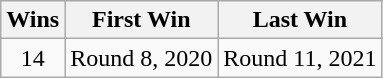<table class="wikitable">
<tr>
<th>Wins</th>
<th>First Win</th>
<th>Last Win</th>
</tr>
<tr>
<td style="text-align:center;">14</td>
<td>Round 8, 2020</td>
<td>Round 11, 2021</td>
</tr>
</table>
